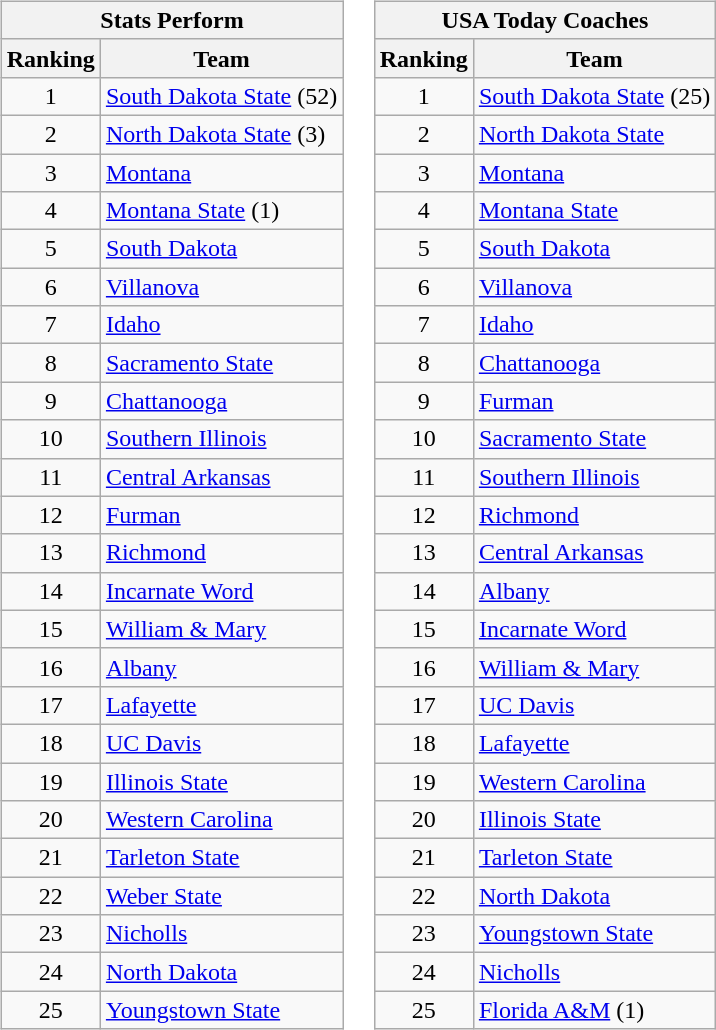<table>
<tr style="vertical-align:top;">
<td><br><table class="wikitable" style="text-align:center;">
<tr>
<th colspan=2>Stats Perform</th>
</tr>
<tr>
<th>Ranking</th>
<th>Team</th>
</tr>
<tr>
<td>1</td>
<td align=left><a href='#'>South Dakota State</a> (52)</td>
</tr>
<tr>
<td>2</td>
<td align=left><a href='#'>North Dakota State</a> (3)</td>
</tr>
<tr>
<td>3</td>
<td align=left><a href='#'>Montana</a></td>
</tr>
<tr>
<td>4</td>
<td align=left><a href='#'>Montana State</a> (1)</td>
</tr>
<tr>
<td>5</td>
<td align=left><a href='#'>South Dakota</a></td>
</tr>
<tr>
<td>6</td>
<td align=left><a href='#'>Villanova</a></td>
</tr>
<tr>
<td>7</td>
<td align=left><a href='#'>Idaho</a></td>
</tr>
<tr>
<td>8</td>
<td align=left><a href='#'>Sacramento State</a></td>
</tr>
<tr>
<td>9</td>
<td align=left><a href='#'>Chattanooga</a></td>
</tr>
<tr>
<td>10</td>
<td align=left><a href='#'>Southern Illinois</a></td>
</tr>
<tr>
<td>11</td>
<td align=left><a href='#'>Central Arkansas</a></td>
</tr>
<tr>
<td>12</td>
<td align=left><a href='#'>Furman</a></td>
</tr>
<tr>
<td>13</td>
<td align=left><a href='#'>Richmond</a></td>
</tr>
<tr>
<td>14</td>
<td align=left><a href='#'>Incarnate Word</a></td>
</tr>
<tr>
<td>15</td>
<td align=left><a href='#'>William & Mary</a></td>
</tr>
<tr>
<td>16</td>
<td align=left><a href='#'>Albany</a></td>
</tr>
<tr>
<td>17</td>
<td align=left><a href='#'>Lafayette</a></td>
</tr>
<tr>
<td>18</td>
<td align=left><a href='#'>UC Davis</a></td>
</tr>
<tr>
<td>19</td>
<td align=left><a href='#'>Illinois State</a></td>
</tr>
<tr>
<td>20</td>
<td align=left><a href='#'>Western Carolina</a></td>
</tr>
<tr>
<td>21</td>
<td align=left><a href='#'>Tarleton State</a></td>
</tr>
<tr>
<td>22</td>
<td align=left><a href='#'>Weber State</a></td>
</tr>
<tr>
<td>23</td>
<td align=left><a href='#'>Nicholls</a></td>
</tr>
<tr>
<td>24</td>
<td align=left><a href='#'>North Dakota</a></td>
</tr>
<tr>
<td>25</td>
<td align=left><a href='#'>Youngstown State</a></td>
</tr>
</table>
</td>
<td><br><table class="wikitable" style="text-align:center;">
<tr>
<th colspan=2>USA Today Coaches</th>
</tr>
<tr>
<th>Ranking</th>
<th>Team</th>
</tr>
<tr>
<td>1</td>
<td align=left><a href='#'>South Dakota State</a> (25)</td>
</tr>
<tr>
<td>2</td>
<td align=left><a href='#'>North Dakota State</a></td>
</tr>
<tr>
<td>3</td>
<td align=left><a href='#'>Montana</a></td>
</tr>
<tr>
<td>4</td>
<td align=left><a href='#'>Montana State</a></td>
</tr>
<tr>
<td>5</td>
<td align=left><a href='#'>South Dakota</a></td>
</tr>
<tr>
<td>6</td>
<td align=left><a href='#'>Villanova</a></td>
</tr>
<tr>
<td>7</td>
<td align=left><a href='#'>Idaho</a></td>
</tr>
<tr>
<td>8</td>
<td align=left><a href='#'>Chattanooga</a></td>
</tr>
<tr>
<td>9</td>
<td align=left><a href='#'>Furman</a></td>
</tr>
<tr>
<td>10</td>
<td align=left><a href='#'>Sacramento State</a></td>
</tr>
<tr>
<td>11</td>
<td align=left><a href='#'>Southern Illinois</a></td>
</tr>
<tr>
<td>12</td>
<td align=left><a href='#'>Richmond</a></td>
</tr>
<tr>
<td>13</td>
<td align=left><a href='#'>Central Arkansas</a></td>
</tr>
<tr>
<td>14</td>
<td align=left><a href='#'>Albany</a></td>
</tr>
<tr>
<td>15</td>
<td align=left><a href='#'>Incarnate Word</a></td>
</tr>
<tr>
<td>16</td>
<td align=left><a href='#'>William & Mary</a></td>
</tr>
<tr>
<td>17</td>
<td align=left><a href='#'>UC Davis</a></td>
</tr>
<tr>
<td>18</td>
<td align=left><a href='#'>Lafayette</a></td>
</tr>
<tr>
<td>19</td>
<td align=left><a href='#'>Western Carolina</a></td>
</tr>
<tr>
<td>20</td>
<td align=left><a href='#'>Illinois State</a></td>
</tr>
<tr>
<td>21</td>
<td align=left><a href='#'>Tarleton State</a></td>
</tr>
<tr>
<td>22</td>
<td align=left><a href='#'>North Dakota</a></td>
</tr>
<tr>
<td>23</td>
<td align=left><a href='#'>Youngstown State</a></td>
</tr>
<tr>
<td>24</td>
<td align=left><a href='#'>Nicholls</a></td>
</tr>
<tr>
<td>25</td>
<td align=left><a href='#'>Florida A&M</a> (1)</td>
</tr>
</table>
</td>
</tr>
</table>
